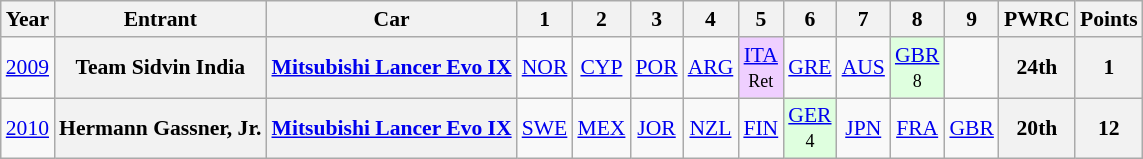<table class="wikitable" style="text-align:center; font-size:90%">
<tr>
<th>Year</th>
<th>Entrant</th>
<th>Car</th>
<th>1</th>
<th>2</th>
<th>3</th>
<th>4</th>
<th>5</th>
<th>6</th>
<th>7</th>
<th>8</th>
<th>9</th>
<th>PWRC</th>
<th>Points</th>
</tr>
<tr>
<td><a href='#'>2009</a></td>
<th>Team Sidvin India</th>
<th><a href='#'>Mitsubishi Lancer Evo IX</a></th>
<td><a href='#'>NOR</a></td>
<td><a href='#'>CYP</a></td>
<td><a href='#'>POR</a></td>
<td><a href='#'>ARG</a></td>
<td style="background:#EFCFFF;"><a href='#'>ITA</a><br><small>Ret</small></td>
<td><a href='#'>GRE</a></td>
<td><a href='#'>AUS</a></td>
<td style="background:#DFFFDF;"><a href='#'>GBR</a><br><small>8</small></td>
<td></td>
<th>24th</th>
<th>1</th>
</tr>
<tr>
<td><a href='#'>2010</a></td>
<th>Hermann Gassner, Jr.</th>
<th><a href='#'>Mitsubishi Lancer Evo IX</a></th>
<td><a href='#'>SWE</a></td>
<td><a href='#'>MEX</a></td>
<td><a href='#'>JOR</a></td>
<td><a href='#'>NZL</a></td>
<td><a href='#'>FIN</a></td>
<td style="background:#DFFFDF;"><a href='#'>GER</a><br><small>4</small></td>
<td><a href='#'>JPN</a></td>
<td><a href='#'>FRA</a></td>
<td><a href='#'>GBR</a></td>
<th>20th</th>
<th>12</th>
</tr>
</table>
